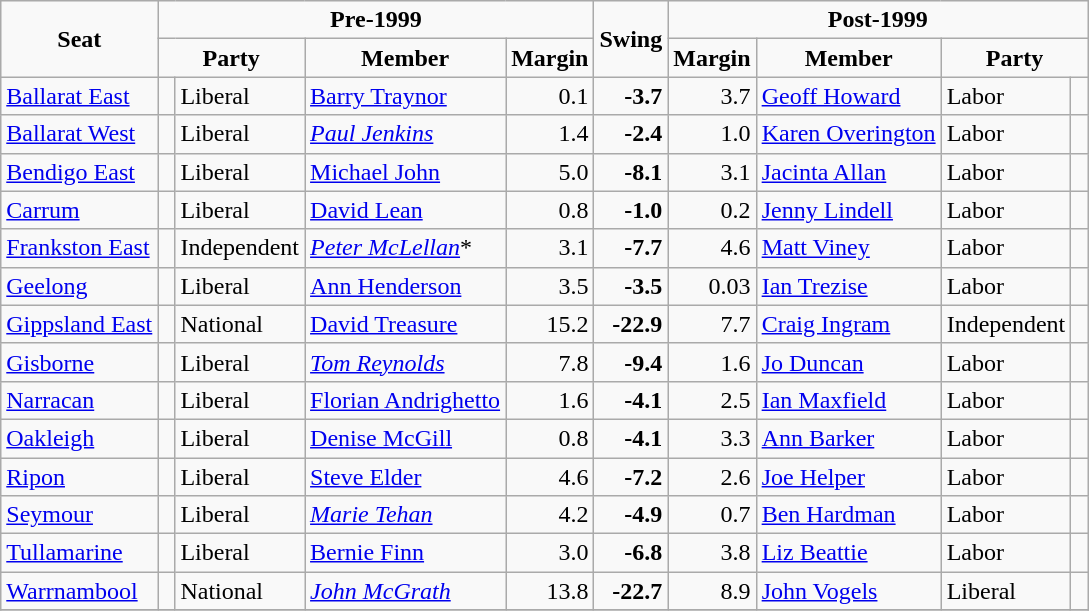<table class="wikitable">
<tr>
<td rowspan="2" style="text-align:center"><strong>Seat</strong></td>
<td colspan="4" style="text-align:center"><strong>Pre-1999</strong></td>
<td rowspan="2" style="text-align:center"><strong>Swing</strong></td>
<td colspan="4" style="text-align:center"><strong>Post-1999</strong></td>
</tr>
<tr>
<td colspan="2" style="text-align:center"><strong>Party</strong></td>
<td style="text-align:center"><strong>Member</strong></td>
<td style="text-align:center"><strong>Margin</strong></td>
<td style="text-align:center"><strong>Margin</strong></td>
<td style="text-align:center"><strong>Member</strong></td>
<td colspan="2" style="text-align:center"><strong>Party</strong></td>
</tr>
<tr>
<td><a href='#'>Ballarat East</a></td>
<td> </td>
<td>Liberal</td>
<td><a href='#'>Barry Traynor</a></td>
<td style="text-align:right;">0.1</td>
<td style="text-align:right;"><strong>-3.7</strong></td>
<td style="text-align:right;">3.7</td>
<td><a href='#'>Geoff Howard</a></td>
<td>Labor</td>
<td> </td>
</tr>
<tr>
<td><a href='#'>Ballarat West</a></td>
<td> </td>
<td>Liberal</td>
<td><em><a href='#'>Paul Jenkins</a></em></td>
<td style="text-align:right;">1.4</td>
<td style="text-align:right;"><strong>-2.4</strong></td>
<td style="text-align:right;">1.0</td>
<td><a href='#'>Karen Overington</a></td>
<td>Labor</td>
<td> </td>
</tr>
<tr>
<td><a href='#'>Bendigo East</a></td>
<td> </td>
<td>Liberal</td>
<td><a href='#'>Michael John</a></td>
<td style="text-align:right;">5.0</td>
<td style="text-align:right;"><strong>-8.1</strong></td>
<td style="text-align:right;">3.1</td>
<td><a href='#'>Jacinta Allan</a></td>
<td>Labor</td>
<td> </td>
</tr>
<tr>
<td><a href='#'>Carrum</a></td>
<td> </td>
<td>Liberal</td>
<td><a href='#'>David Lean</a></td>
<td style="text-align:right;">0.8</td>
<td style="text-align:right;"><strong>-1.0</strong></td>
<td style="text-align:right;">0.2</td>
<td><a href='#'>Jenny Lindell</a></td>
<td>Labor</td>
<td> </td>
</tr>
<tr>
<td><a href='#'>Frankston East</a></td>
<td> </td>
<td>Independent</td>
<td><em><a href='#'>Peter McLellan</a></em>*</td>
<td style="text-align:right;">3.1</td>
<td style="text-align:right;"><strong>-7.7</strong></td>
<td style="text-align:right;">4.6</td>
<td><a href='#'>Matt Viney</a></td>
<td>Labor</td>
<td> </td>
</tr>
<tr>
<td><a href='#'>Geelong</a></td>
<td> </td>
<td>Liberal</td>
<td><a href='#'>Ann Henderson</a></td>
<td style="text-align:right;">3.5</td>
<td style="text-align:right;"><strong>-3.5</strong></td>
<td style="text-align:right;">0.03</td>
<td><a href='#'>Ian Trezise</a></td>
<td>Labor</td>
<td> </td>
</tr>
<tr>
<td><a href='#'>Gippsland East</a></td>
<td> </td>
<td>National</td>
<td><a href='#'>David Treasure</a></td>
<td style="text-align:right;">15.2</td>
<td style="text-align:right;"><strong>-22.9</strong></td>
<td style="text-align:right;">7.7</td>
<td><a href='#'>Craig Ingram</a></td>
<td>Independent</td>
<td> </td>
</tr>
<tr>
<td><a href='#'>Gisborne</a></td>
<td> </td>
<td>Liberal</td>
<td><em><a href='#'>Tom Reynolds</a></em></td>
<td style="text-align:right;">7.8</td>
<td style="text-align:right;"><strong>-9.4</strong></td>
<td style="text-align:right;">1.6</td>
<td><a href='#'>Jo Duncan</a></td>
<td>Labor</td>
<td> </td>
</tr>
<tr>
<td><a href='#'>Narracan</a></td>
<td> </td>
<td>Liberal</td>
<td><a href='#'>Florian Andrighetto</a></td>
<td style="text-align:right;">1.6</td>
<td style="text-align:right;"><strong>-4.1</strong></td>
<td style="text-align:right;">2.5</td>
<td><a href='#'>Ian Maxfield</a></td>
<td>Labor</td>
<td> </td>
</tr>
<tr>
<td><a href='#'>Oakleigh</a></td>
<td> </td>
<td>Liberal</td>
<td><a href='#'>Denise McGill</a></td>
<td style="text-align:right;">0.8</td>
<td style="text-align:right;"><strong>-4.1</strong></td>
<td style="text-align:right;">3.3</td>
<td><a href='#'>Ann Barker</a></td>
<td>Labor</td>
<td> </td>
</tr>
<tr>
<td><a href='#'>Ripon</a></td>
<td> </td>
<td>Liberal</td>
<td><a href='#'>Steve Elder</a></td>
<td style="text-align:right;">4.6</td>
<td style="text-align:right;"><strong>-7.2</strong></td>
<td style="text-align:right;">2.6</td>
<td><a href='#'>Joe Helper</a></td>
<td>Labor</td>
<td> </td>
</tr>
<tr>
<td><a href='#'>Seymour</a></td>
<td> </td>
<td>Liberal</td>
<td><em><a href='#'>Marie Tehan</a></em></td>
<td style="text-align:right;">4.2</td>
<td style="text-align:right;"><strong>-4.9</strong></td>
<td style="text-align:right;">0.7</td>
<td><a href='#'>Ben Hardman</a></td>
<td>Labor</td>
<td> </td>
</tr>
<tr>
<td><a href='#'>Tullamarine</a></td>
<td> </td>
<td>Liberal</td>
<td><a href='#'>Bernie Finn</a></td>
<td style="text-align:right;">3.0</td>
<td style="text-align:right;"><strong>-6.8</strong></td>
<td style="text-align:right;">3.8</td>
<td><a href='#'>Liz Beattie</a></td>
<td>Labor</td>
<td> </td>
</tr>
<tr>
<td><a href='#'>Warrnambool</a></td>
<td> </td>
<td>National</td>
<td><em><a href='#'>John McGrath</a></em></td>
<td style="text-align:right;">13.8</td>
<td style="text-align:right;"><strong>-22.7</strong></td>
<td style="text-align:right;">8.9</td>
<td><a href='#'>John Vogels</a></td>
<td>Liberal</td>
<td> </td>
</tr>
<tr>
</tr>
</table>
